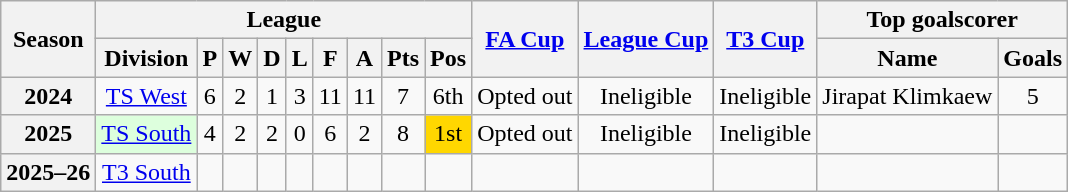<table class="wikitable" style="text-align: center">
<tr>
<th rowspan=2>Season</th>
<th colspan=9>League</th>
<th rowspan=2><a href='#'>FA Cup</a></th>
<th rowspan=2><a href='#'>League Cup</a></th>
<th rowspan=2><a href='#'>T3 Cup</a></th>
<th colspan=2>Top goalscorer</th>
</tr>
<tr>
<th>Division</th>
<th>P</th>
<th>W</th>
<th>D</th>
<th>L</th>
<th>F</th>
<th>A</th>
<th>Pts</th>
<th>Pos</th>
<th>Name</th>
<th>Goals</th>
</tr>
<tr>
<th>2024</th>
<td><a href='#'>TS West</a></td>
<td>6</td>
<td>2</td>
<td>1</td>
<td>3</td>
<td>11</td>
<td>11</td>
<td>7</td>
<td>6th</td>
<td>Opted out</td>
<td>Ineligible</td>
<td>Ineligible</td>
<td align="left"> Jirapat Klimkaew</td>
<td>5</td>
</tr>
<tr>
<th>2025</th>
<td bgcolor="#DDFFDD"><a href='#'>TS South</a></td>
<td>4</td>
<td>2</td>
<td>2</td>
<td>0</td>
<td>6</td>
<td>2</td>
<td>8</td>
<td bgcolor=gold>1st</td>
<td>Opted out</td>
<td>Ineligible</td>
<td>Ineligible</td>
<td align="left"></td>
<td></td>
</tr>
<tr>
<th>2025–26</th>
<td><a href='#'>T3 South</a></td>
<td></td>
<td></td>
<td></td>
<td></td>
<td></td>
<td></td>
<td></td>
<td></td>
<td></td>
<td></td>
<td></td>
<td></td>
<td></td>
</tr>
</table>
